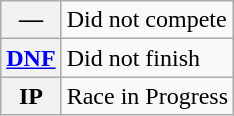<table class="wikitable">
<tr>
<th scope="row">—</th>
<td>Did not compete</td>
</tr>
<tr>
<th scope="row"><a href='#'>DNF</a></th>
<td>Did not finish</td>
</tr>
<tr>
<th scope="row">IP</th>
<td>Race in Progress</td>
</tr>
</table>
